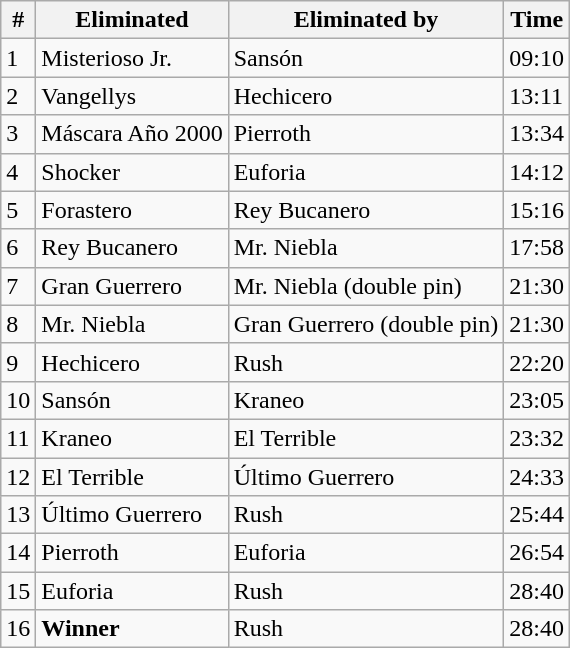<table class="wikitable sortable">
<tr>
<th>#</th>
<th>Eliminated</th>
<th>Eliminated by</th>
<th>Time</th>
</tr>
<tr>
<td>1</td>
<td>Misterioso Jr.</td>
<td>Sansón</td>
<td>09:10</td>
</tr>
<tr>
<td>2</td>
<td>Vangellys</td>
<td>Hechicero</td>
<td>13:11</td>
</tr>
<tr>
<td>3</td>
<td>Máscara Año 2000</td>
<td>Pierroth</td>
<td>13:34</td>
</tr>
<tr>
<td>4</td>
<td>Shocker</td>
<td>Euforia</td>
<td>14:12</td>
</tr>
<tr>
<td>5</td>
<td>Forastero</td>
<td>Rey Bucanero</td>
<td>15:16</td>
</tr>
<tr>
<td>6</td>
<td>Rey Bucanero</td>
<td>Mr. Niebla</td>
<td>17:58</td>
</tr>
<tr>
<td>7</td>
<td>Gran Guerrero</td>
<td>Mr. Niebla (double pin)</td>
<td>21:30</td>
</tr>
<tr>
<td>8</td>
<td>Mr. Niebla</td>
<td>Gran Guerrero (double pin)</td>
<td>21:30</td>
</tr>
<tr>
<td>9</td>
<td>Hechicero</td>
<td>Rush</td>
<td>22:20</td>
</tr>
<tr>
<td>10</td>
<td>Sansón</td>
<td>Kraneo</td>
<td>23:05</td>
</tr>
<tr>
<td>11</td>
<td>Kraneo</td>
<td>El Terrible</td>
<td>23:32</td>
</tr>
<tr>
<td>12</td>
<td>El Terrible</td>
<td>Último Guerrero</td>
<td>24:33</td>
</tr>
<tr>
<td>13</td>
<td>Último Guerrero</td>
<td>Rush</td>
<td>25:44</td>
</tr>
<tr>
<td>14</td>
<td>Pierroth</td>
<td>Euforia</td>
<td>26:54</td>
</tr>
<tr>
<td>15</td>
<td>Euforia</td>
<td>Rush</td>
<td>28:40</td>
</tr>
<tr>
<td>16</td>
<td><strong>Winner</strong></td>
<td>Rush</td>
<td>28:40</td>
</tr>
</table>
